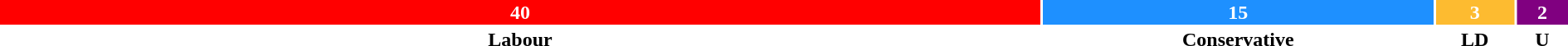<table style="width:100%; text-align:center;">
<tr style="color:white;">
<td style="background:red; width:66.6%;"><strong>40</strong></td>
<td style="background:dodgerblue; width:25%;"><strong>15</strong></td>
<td style="background:#FDBB30; width:5%;"><strong>3</strong></td>
<td style="background:purple; width:3.3%;"><strong>2</strong></td>
</tr>
<tr>
<td><span><strong>Labour</strong></span></td>
<td><span><strong>Conservative</strong></span></td>
<td><span><strong>LD</strong></span></td>
<td><span><strong>U</strong></span></td>
</tr>
</table>
